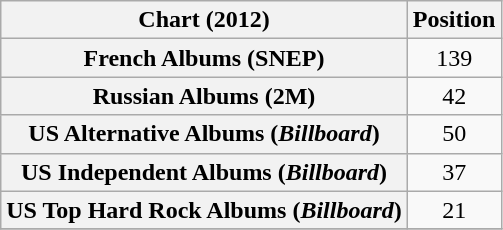<table class="wikitable sortable plainrowheaders">
<tr>
<th scope="col">Chart (2012)</th>
<th scope="col">Position</th>
</tr>
<tr>
<th scope="row">French Albums (SNEP)</th>
<td align="center">139</td>
</tr>
<tr>
<th scope="row">Russian Albums (2M)</th>
<td align="center">42</td>
</tr>
<tr>
<th scope="row">US Alternative Albums (<em>Billboard</em>)</th>
<td align="center">50</td>
</tr>
<tr>
<th scope="row">US Independent Albums (<em>Billboard</em>)</th>
<td align="center">37</td>
</tr>
<tr>
<th scope="row">US Top Hard Rock Albums (<em>Billboard</em>)</th>
<td align="center">21</td>
</tr>
<tr>
</tr>
</table>
